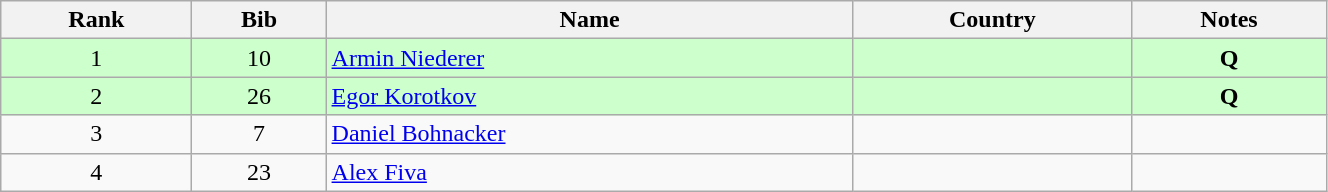<table class="wikitable" style="text-align:center;" width=70%>
<tr>
<th>Rank</th>
<th>Bib</th>
<th>Name</th>
<th>Country</th>
<th>Notes</th>
</tr>
<tr bgcolor="#ccffcc">
<td>1</td>
<td>10</td>
<td align=left><a href='#'>Armin Niederer</a></td>
<td align=left></td>
<td><strong>Q</strong></td>
</tr>
<tr bgcolor="#ccffcc">
<td>2</td>
<td>26</td>
<td align=left><a href='#'>Egor Korotkov</a></td>
<td align=left></td>
<td><strong>Q</strong></td>
</tr>
<tr>
<td>3</td>
<td>7</td>
<td align=left><a href='#'>Daniel Bohnacker</a></td>
<td align=left></td>
<td></td>
</tr>
<tr>
<td>4</td>
<td>23</td>
<td align=left><a href='#'>Alex Fiva</a></td>
<td align=left></td>
<td></td>
</tr>
</table>
